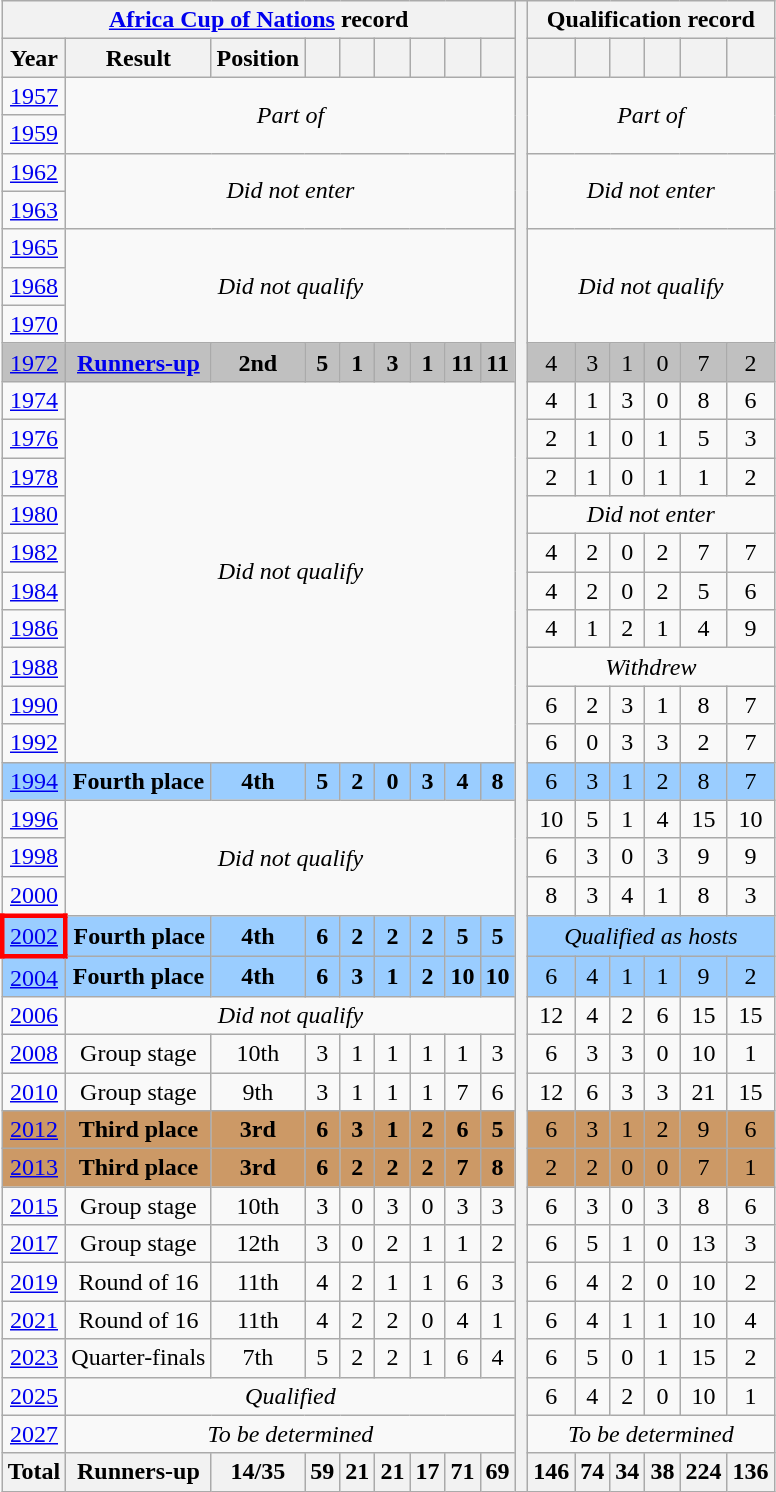<table class="wikitable" style="text-align: center;">
<tr>
<th colspan="9"><a href='#'>Africa Cup of Nations</a> record</th>
<th width="1" rowspan="40"></th>
<th colspan="6">Qualification record</th>
</tr>
<tr>
<th>Year</th>
<th>Result</th>
<th>Position</th>
<th></th>
<th></th>
<th></th>
<th></th>
<th></th>
<th></th>
<th></th>
<th></th>
<th></th>
<th></th>
<th></th>
<th></th>
</tr>
<tr>
<td> <a href='#'>1957</a></td>
<td rowspan="2" colspan="8"><em>Part of </em></td>
<td rowspan="2" colspan="6"><em>Part of </em></td>
</tr>
<tr>
<td> <a href='#'>1959</a></td>
</tr>
<tr>
<td> <a href='#'>1962</a></td>
<td rowspan="2" colspan="8"><em>Did not enter</em></td>
<td rowspan="2" colspan="6"><em>Did not enter</em></td>
</tr>
<tr>
<td> <a href='#'>1963</a></td>
</tr>
<tr>
<td> <a href='#'>1965</a></td>
<td rowspan="3" colspan="8"><em>Did not qualify</em></td>
<td rowspan="3" colspan="6"><em>Did not qualify</em></td>
</tr>
<tr>
<td> <a href='#'>1968</a></td>
</tr>
<tr>
<td> <a href='#'>1970</a></td>
</tr>
<tr style="background:silver;">
<td> <a href='#'>1972</a></td>
<td><strong><a href='#'>Runners-up</a></strong></td>
<td><strong>2nd</strong></td>
<td><strong>5</strong></td>
<td><strong>1</strong></td>
<td><strong>3</strong></td>
<td><strong>1</strong></td>
<td><strong>11</strong></td>
<td><strong>11</strong></td>
<td>4</td>
<td>3</td>
<td>1</td>
<td>0</td>
<td>7</td>
<td>2</td>
</tr>
<tr>
<td> <a href='#'>1974</a></td>
<td colspan="8" rowspan="10"><em>Did not qualify</em></td>
<td>4</td>
<td>1</td>
<td>3</td>
<td>0</td>
<td>8</td>
<td>6</td>
</tr>
<tr>
<td> <a href='#'>1976</a></td>
<td>2</td>
<td>1</td>
<td>0</td>
<td>1</td>
<td>5</td>
<td>3</td>
</tr>
<tr>
<td> <a href='#'>1978</a></td>
<td>2</td>
<td>1</td>
<td>0</td>
<td>1</td>
<td>1</td>
<td>2</td>
</tr>
<tr>
<td> <a href='#'>1980</a></td>
<td colspan="6"><em>Did not enter</em></td>
</tr>
<tr>
<td> <a href='#'>1982</a></td>
<td>4</td>
<td>2</td>
<td>0</td>
<td>2</td>
<td>7</td>
<td>7</td>
</tr>
<tr>
<td> <a href='#'>1984</a></td>
<td>4</td>
<td>2</td>
<td>0</td>
<td>2</td>
<td>5</td>
<td>6</td>
</tr>
<tr>
<td> <a href='#'>1986</a></td>
<td>4</td>
<td>1</td>
<td>2</td>
<td>1</td>
<td>4</td>
<td>9</td>
</tr>
<tr>
<td> <a href='#'>1988</a></td>
<td colspan="6"><em>Withdrew</em></td>
</tr>
<tr>
<td> <a href='#'>1990</a></td>
<td>6</td>
<td>2</td>
<td>3</td>
<td>1</td>
<td>8</td>
<td>7</td>
</tr>
<tr>
<td> <a href='#'>1992</a></td>
<td>6</td>
<td>0</td>
<td>3</td>
<td>3</td>
<td>2</td>
<td>7</td>
</tr>
<tr style="background:#9acdff;">
<td> <a href='#'>1994</a></td>
<td><strong>Fourth place</strong></td>
<td><strong>4th</strong></td>
<td><strong>5</strong></td>
<td><strong>2</strong></td>
<td><strong>0</strong></td>
<td><strong>3</strong></td>
<td><strong>4</strong></td>
<td><strong>8</strong></td>
<td>6</td>
<td>3</td>
<td>1</td>
<td>2</td>
<td>8</td>
<td>7</td>
</tr>
<tr>
<td> <a href='#'>1996</a></td>
<td colspan="8" rowspan="3"><em>Did not qualify</em></td>
<td>10</td>
<td>5</td>
<td>1</td>
<td>4</td>
<td>15</td>
<td>10</td>
</tr>
<tr>
<td> <a href='#'>1998</a></td>
<td>6</td>
<td>3</td>
<td>0</td>
<td>3</td>
<td>9</td>
<td>9</td>
</tr>
<tr>
<td>  <a href='#'>2000</a></td>
<td>8</td>
<td>3</td>
<td>4</td>
<td>1</td>
<td>8</td>
<td>3</td>
</tr>
<tr style="background:#9acdff;">
<td style="border: 3px solid red"> <a href='#'>2002</a></td>
<td><strong>Fourth place</strong></td>
<td><strong>4th</strong></td>
<td><strong>6</strong></td>
<td><strong>2</strong></td>
<td><strong>2</strong></td>
<td><strong>2</strong></td>
<td><strong>5</strong></td>
<td><strong>5</strong></td>
<td colspan="6"><em>Qualified as hosts</em></td>
</tr>
<tr style="background:#9acdff;">
<td> <a href='#'>2004</a></td>
<td><strong>Fourth place</strong></td>
<td><strong>4th</strong></td>
<td><strong>6</strong></td>
<td><strong>3</strong></td>
<td><strong>1</strong></td>
<td><strong>2</strong></td>
<td><strong>10</strong></td>
<td><strong>10</strong></td>
<td>6</td>
<td>4</td>
<td>1</td>
<td>1</td>
<td>9</td>
<td>2</td>
</tr>
<tr>
<td> <a href='#'>2006</a></td>
<td colspan="8"><em>Did not qualify</em></td>
<td>12</td>
<td>4</td>
<td>2</td>
<td>6</td>
<td>15</td>
<td>15</td>
</tr>
<tr>
<td> <a href='#'>2008</a></td>
<td>Group stage</td>
<td>10th</td>
<td>3</td>
<td>1</td>
<td>1</td>
<td>1</td>
<td>1</td>
<td>3</td>
<td>6</td>
<td>3</td>
<td>3</td>
<td>0</td>
<td>10</td>
<td>1</td>
</tr>
<tr>
<td> <a href='#'>2010</a></td>
<td>Group stage</td>
<td>9th</td>
<td>3</td>
<td>1</td>
<td>1</td>
<td>1</td>
<td>7</td>
<td>6</td>
<td>12</td>
<td>6</td>
<td>3</td>
<td>3</td>
<td>21</td>
<td>15</td>
</tr>
<tr style="background:#cc9966;">
<td>  <a href='#'>2012</a></td>
<td><strong>Third place</strong></td>
<td><strong>3rd</strong></td>
<td><strong>6</strong></td>
<td><strong>3</strong></td>
<td><strong>1</strong></td>
<td><strong>2</strong></td>
<td><strong>6</strong></td>
<td><strong>5</strong></td>
<td>6</td>
<td>3</td>
<td>1</td>
<td>2</td>
<td>9</td>
<td>6</td>
</tr>
<tr style="background:#cc9966;">
<td> <a href='#'>2013</a></td>
<td><strong>Third place</strong></td>
<td><strong>3rd</strong></td>
<td><strong>6</strong></td>
<td><strong>2</strong></td>
<td><strong>2</strong></td>
<td><strong>2</strong></td>
<td><strong>7</strong></td>
<td><strong>8</strong></td>
<td>2</td>
<td>2</td>
<td>0</td>
<td>0</td>
<td>7</td>
<td>1</td>
</tr>
<tr>
<td> <a href='#'>2015</a></td>
<td>Group stage</td>
<td>10th</td>
<td>3</td>
<td>0</td>
<td>3</td>
<td>0</td>
<td>3</td>
<td>3</td>
<td>6</td>
<td>3</td>
<td>0</td>
<td>3</td>
<td>8</td>
<td>6</td>
</tr>
<tr>
<td> <a href='#'>2017</a></td>
<td>Group stage</td>
<td>12th</td>
<td>3</td>
<td>0</td>
<td>2</td>
<td>1</td>
<td>1</td>
<td>2</td>
<td>6</td>
<td>5</td>
<td>1</td>
<td>0</td>
<td>13</td>
<td>3</td>
</tr>
<tr>
<td> <a href='#'>2019</a></td>
<td>Round of 16</td>
<td>11th</td>
<td>4</td>
<td>2</td>
<td>1</td>
<td>1</td>
<td>6</td>
<td>3</td>
<td>6</td>
<td>4</td>
<td>2</td>
<td>0</td>
<td>10</td>
<td>2</td>
</tr>
<tr>
<td> <a href='#'>2021</a></td>
<td>Round of 16</td>
<td>11th</td>
<td>4</td>
<td>2</td>
<td>2</td>
<td>0</td>
<td>4</td>
<td>1</td>
<td>6</td>
<td>4</td>
<td>1</td>
<td>1</td>
<td>10</td>
<td>4</td>
</tr>
<tr>
<td> <a href='#'>2023</a></td>
<td>Quarter-finals</td>
<td>7th</td>
<td>5</td>
<td>2</td>
<td>2</td>
<td>1</td>
<td>6</td>
<td>4</td>
<td>6</td>
<td>5</td>
<td>0</td>
<td>1</td>
<td>15</td>
<td>2</td>
</tr>
<tr>
<td> <a href='#'>2025</a></td>
<td colspan=8><em>Qualified</em></td>
<td>6</td>
<td>4</td>
<td>2</td>
<td>0</td>
<td>10</td>
<td>1</td>
</tr>
<tr>
<td>   <a href='#'>2027</a></td>
<td colspan=8><em>To be determined</em></td>
<td colspan=6><em>To be determined</em></td>
</tr>
<tr>
<th><strong>Total</strong></th>
<th><strong>Runners-up</strong></th>
<th><strong>14/35</strong></th>
<th><strong>59</strong></th>
<th><strong>21</strong></th>
<th><strong>21</strong></th>
<th><strong>17</strong></th>
<th><strong>71</strong></th>
<th><strong>69</strong></th>
<th><strong>146</strong></th>
<th><strong>74</strong></th>
<th><strong>34</strong></th>
<th><strong>38</strong></th>
<th><strong>224</strong></th>
<th><strong>136</strong></th>
</tr>
</table>
